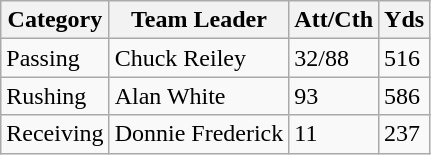<table class="wikitable">
<tr>
<th>Category</th>
<th>Team Leader</th>
<th>Att/Cth</th>
<th>Yds</th>
</tr>
<tr style="background: ##ddffdd;">
<td>Passing</td>
<td>Chuck Reiley</td>
<td>32/88</td>
<td>516</td>
</tr>
<tr style="background: ##ffdddd;">
<td>Rushing</td>
<td>Alan White</td>
<td>93</td>
<td>586</td>
</tr>
<tr style="background: ##ddffdd;">
<td>Receiving</td>
<td>Donnie Frederick</td>
<td>11</td>
<td>237</td>
</tr>
</table>
